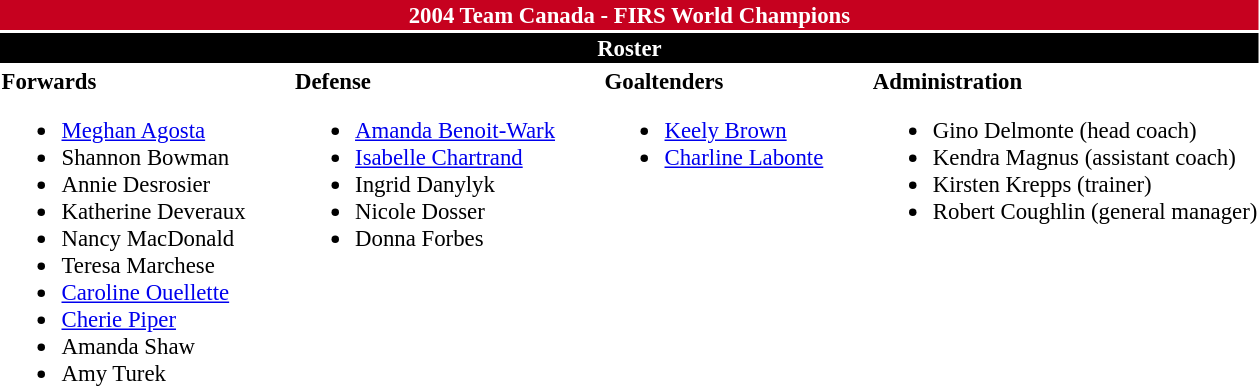<table class="toccolours" style="font-size: 95%;">
<tr>
<th colspan="10" style="background:#c6011f; color:#fff; text-align:center;">2004 Team Canada - FIRS World Champions</th>
</tr>
<tr>
<td colspan="10" style="background:black; color:#fff; text-align:center;"><strong>Roster</strong></td>
</tr>
<tr>
<td valign="top"><strong>Forwards</strong><br><ul><li><a href='#'>Meghan Agosta</a></li><li>Shannon Bowman</li><li>Annie Desrosier</li><li>Katherine Deveraux</li><li>Nancy MacDonald</li><li>Teresa Marchese</li><li><a href='#'>Caroline Ouellette</a></li><li><a href='#'>Cherie Piper</a></li><li>Amanda Shaw</li><li>Amy Turek</li></ul></td>
<td style="width:25px;"></td>
<td valign="top"><strong>Defense</strong><br><ul><li><a href='#'>Amanda Benoit-Wark</a></li><li><a href='#'>Isabelle Chartrand</a></li><li>Ingrid Danylyk</li><li>Nicole Dosser</li><li>Donna Forbes</li></ul></td>
<td style="width:25px;"></td>
<td valign="top"><strong>Goaltenders</strong><br><ul><li><a href='#'>Keely Brown</a></li><li><a href='#'>Charline Labonte</a></li></ul></td>
<td style="width:25px;"></td>
<td valign="top"><strong>Administration</strong><br><ul><li>Gino Delmonte (head coach)</li><li>Kendra Magnus (assistant coach)</li><li>Kirsten Krepps (trainer)</li><li>Robert Coughlin (general manager)</li></ul></td>
</tr>
</table>
